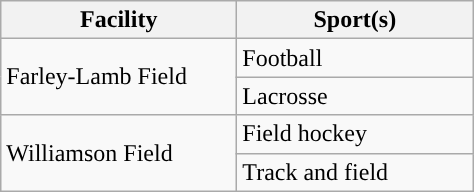<table class="wikitable"; style= "text-align: ">
<tr>
<th width=150px>Facility</th>
<th width=150px>Sport(s)</th>
</tr>
<tr>
<td rowspan=2>Farley-Lamb Field</td>
<td>Football</td>
</tr>
<tr>
<td>Lacrosse</td>
</tr>
<tr>
<td rowspan=2>Williamson Field</td>
<td>Field hockey</td>
</tr>
<tr>
<td>Track and field </td>
</tr>
</table>
